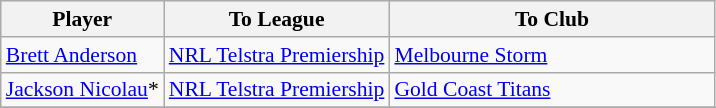<table class="wikitable" style="font-size:90%">
<tr bgcolor="#efefef">
<th width=" ">Player</th>
<th width=" ">To League</th>
<th width="210 ">To Club</th>
</tr>
<tr>
<td> <a href='#'>Brett Anderson</a></td>
<td><a href='#'>NRL Telstra Premiership</a></td>
<td> <a href='#'>Melbourne Storm</a></td>
</tr>
<tr>
<td> <a href='#'>Jackson Nicolau</a>*</td>
<td><a href='#'>NRL Telstra Premiership</a></td>
<td> <a href='#'>Gold Coast Titans</a></td>
</tr>
<tr>
</tr>
</table>
